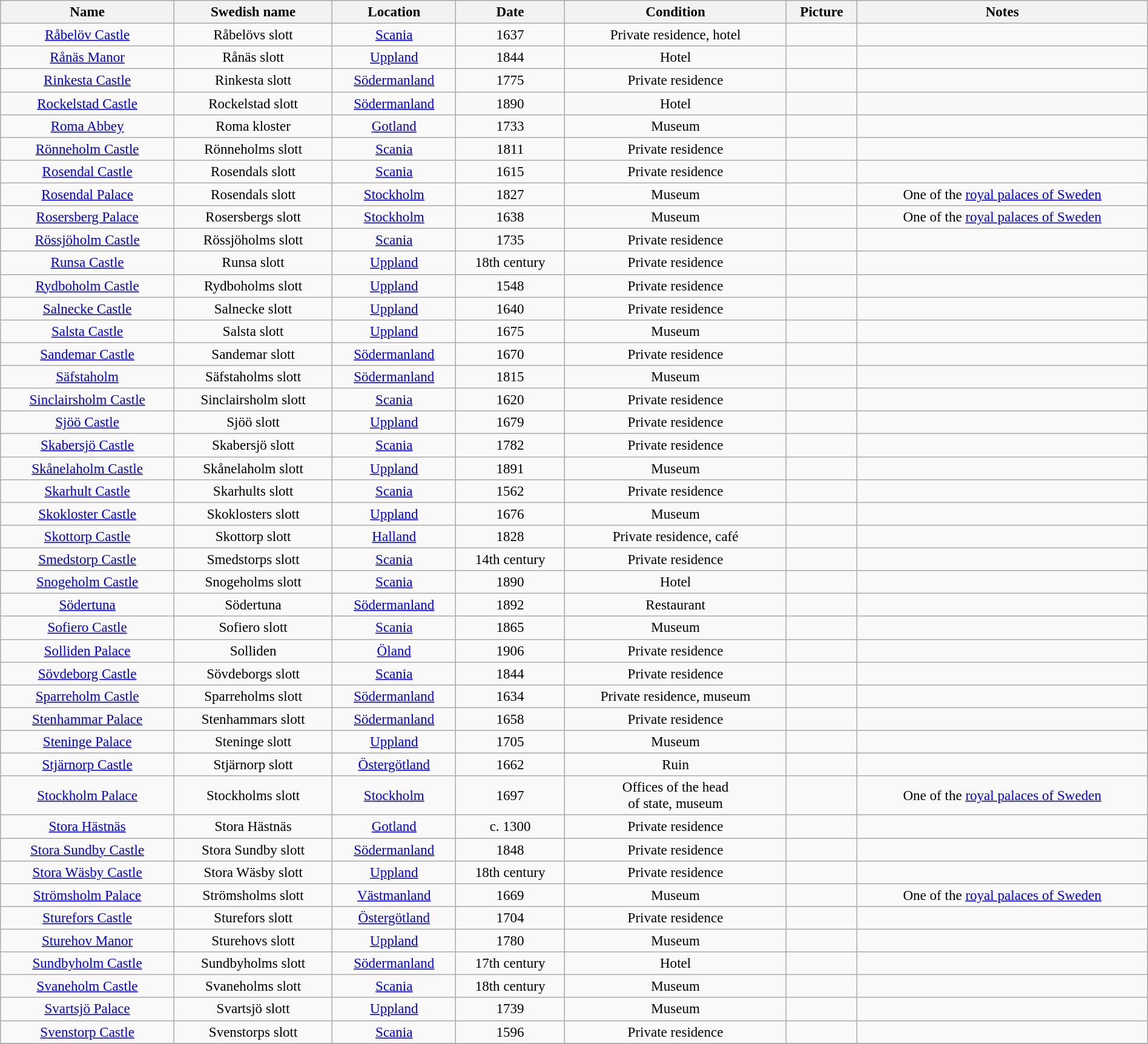<table class="wikitable sortable" style="font-size: 96%; width:100%; text-align: center">
<tr bgcolor="#ccccff">
<th>Name</th>
<th>Swedish name</th>
<th>Location</th>
<th>Date</th>
<th>Condition</th>
<th>Picture</th>
<th>Notes</th>
</tr>
<tr ---->
<td><a href='#'>Råbelöv Castle</a></td>
<td>Råbelövs slott</td>
<td><a href='#'>Scania</a></td>
<td>1637</td>
<td>Private residence, hotel</td>
<td></td>
<td></td>
</tr>
<tr ---->
<td><a href='#'>Rånäs Manor</a></td>
<td>Rånäs slott</td>
<td><a href='#'>Uppland</a></td>
<td>1844</td>
<td>Hotel</td>
<td></td>
<td></td>
</tr>
<tr ---->
<td><a href='#'>Rinkesta Castle</a></td>
<td>Rinkesta slott</td>
<td><a href='#'>Södermanland</a></td>
<td>1775</td>
<td>Private residence</td>
<td></td>
<td></td>
</tr>
<tr ---->
<td><a href='#'>Rockelstad Castle</a></td>
<td>Rockelstad slott</td>
<td><a href='#'>Södermanland</a></td>
<td>1890</td>
<td>Hotel</td>
<td></td>
<td></td>
</tr>
<tr ---->
<td><a href='#'>Roma Abbey</a></td>
<td>Roma kloster</td>
<td><a href='#'>Gotland</a></td>
<td>1733</td>
<td>Museum</td>
<td></td>
<td></td>
</tr>
<tr ---->
<td><a href='#'>Rönneholm Castle</a></td>
<td>Rönneholms slott</td>
<td><a href='#'>Scania</a></td>
<td>1811</td>
<td>Private residence</td>
<td></td>
<td></td>
</tr>
<tr ---->
<td><a href='#'>Rosendal Castle</a></td>
<td>Rosendals slott</td>
<td><a href='#'>Scania</a></td>
<td>1615</td>
<td>Private residence</td>
<td></td>
<td></td>
</tr>
<tr ---->
<td><a href='#'>Rosendal Palace</a></td>
<td>Rosendals slott</td>
<td><a href='#'>Stockholm</a></td>
<td>1827</td>
<td>Museum</td>
<td></td>
<td>One of the <a href='#'>royal palaces of Sweden</a></td>
</tr>
<tr ---->
<td><a href='#'>Rosersberg Palace</a></td>
<td>Rosersbergs slott</td>
<td><a href='#'>Stockholm</a></td>
<td>1638</td>
<td>Museum</td>
<td></td>
<td>One of the <a href='#'>royal palaces of Sweden</a></td>
</tr>
<tr ---->
<td><a href='#'>Rössjöholm Castle</a></td>
<td>Rössjöholms slott</td>
<td><a href='#'>Scania</a></td>
<td>1735</td>
<td>Private residence</td>
<td></td>
<td></td>
</tr>
<tr ---->
<td><a href='#'>Runsa Castle</a></td>
<td>Runsa slott</td>
<td><a href='#'>Uppland</a></td>
<td>18th century</td>
<td>Private residence</td>
<td></td>
<td></td>
</tr>
<tr ---->
<td><a href='#'>Rydboholm Castle</a></td>
<td>Rydboholms slott</td>
<td><a href='#'>Uppland</a></td>
<td>1548</td>
<td>Private residence</td>
<td></td>
<td></td>
</tr>
<tr ---->
<td><a href='#'>Salnecke Castle</a></td>
<td>Salnecke slott</td>
<td><a href='#'>Uppland</a></td>
<td>1640</td>
<td>Private residence</td>
<td></td>
<td></td>
</tr>
<tr ---->
<td><a href='#'>Salsta Castle</a></td>
<td>Salsta slott</td>
<td><a href='#'>Uppland</a></td>
<td>1675</td>
<td>Museum</td>
<td></td>
<td></td>
</tr>
<tr ---->
<td><a href='#'>Sandemar Castle</a></td>
<td>Sandemar slott</td>
<td><a href='#'>Södermanland</a></td>
<td>1670</td>
<td>Private residence</td>
<td></td>
<td></td>
</tr>
<tr ---->
<td><a href='#'>Säfstaholm</a></td>
<td>Säfstaholms slott</td>
<td><a href='#'>Södermanland</a></td>
<td>1815</td>
<td>Museum</td>
<td></td>
<td></td>
</tr>
<tr ---->
<td><a href='#'>Sinclairsholm Castle</a></td>
<td>Sinclairsholm slott</td>
<td><a href='#'>Scania</a></td>
<td>1620</td>
<td>Private residence</td>
<td></td>
<td></td>
</tr>
<tr ---->
<td><a href='#'>Sjöö Castle</a></td>
<td>Sjöö slott</td>
<td><a href='#'>Uppland</a></td>
<td>1679</td>
<td>Private residence</td>
<td></td>
<td></td>
</tr>
<tr ---->
<td><a href='#'>Skabersjö Castle</a></td>
<td>Skabersjö slott</td>
<td><a href='#'>Scania</a></td>
<td>1782</td>
<td>Private residence</td>
<td></td>
<td></td>
</tr>
<tr ---->
<td><a href='#'>Skånelaholm Castle</a></td>
<td>Skånelaholm slott</td>
<td><a href='#'>Uppland</a></td>
<td>1891</td>
<td>Museum</td>
<td></td>
<td></td>
</tr>
<tr ---->
<td><a href='#'>Skarhult Castle</a></td>
<td>Skarhults slott</td>
<td><a href='#'>Scania</a></td>
<td>1562</td>
<td>Private residence</td>
<td></td>
<td></td>
</tr>
<tr ---->
<td><a href='#'>Skokloster Castle</a></td>
<td>Skoklosters slott</td>
<td><a href='#'>Uppland</a></td>
<td>1676</td>
<td>Museum</td>
<td></td>
<td></td>
</tr>
<tr ---->
<td><a href='#'>Skottorp Castle</a></td>
<td>Skottorp slott</td>
<td><a href='#'>Halland</a></td>
<td>1828</td>
<td>Private residence, café</td>
<td></td>
<td></td>
</tr>
<tr ---->
<td><a href='#'>Smedstorp Castle</a></td>
<td>Smedstorps slott</td>
<td><a href='#'>Scania</a></td>
<td>14th century</td>
<td>Private residence</td>
<td></td>
<td></td>
</tr>
<tr ---->
<td><a href='#'>Snogeholm Castle</a></td>
<td>Snogeholms slott</td>
<td><a href='#'>Scania</a></td>
<td>1890</td>
<td>Hotel</td>
<td></td>
<td></td>
</tr>
<tr ---->
<td><a href='#'>Södertuna</a></td>
<td>Södertuna</td>
<td><a href='#'>Södermanland</a></td>
<td>1892</td>
<td>Restaurant</td>
<td></td>
<td></td>
</tr>
<tr ---->
<td><a href='#'>Sofiero Castle</a></td>
<td>Sofiero slott</td>
<td><a href='#'>Scania</a></td>
<td>1865</td>
<td>Museum</td>
<td></td>
<td></td>
</tr>
<tr ---->
<td><a href='#'>Solliden Palace</a></td>
<td>Solliden</td>
<td><a href='#'>Öland</a></td>
<td>1906</td>
<td>Private residence</td>
<td></td>
<td></td>
</tr>
<tr ---->
<td><a href='#'>Sövdeborg Castle</a></td>
<td>Sövdeborgs slott</td>
<td><a href='#'>Scania</a></td>
<td>1844</td>
<td>Private residence</td>
<td></td>
<td></td>
</tr>
<tr ---->
<td><a href='#'>Sparreholm Castle</a></td>
<td>Sparreholms slott</td>
<td><a href='#'>Södermanland</a></td>
<td>1634</td>
<td>Private residence, museum</td>
<td></td>
<td></td>
</tr>
<tr ---->
<td><a href='#'>Stenhammar Palace</a></td>
<td>Stenhammars slott</td>
<td><a href='#'>Södermanland</a></td>
<td>1658</td>
<td>Private residence</td>
<td></td>
<td></td>
</tr>
<tr ---->
<td><a href='#'>Steninge Palace</a></td>
<td>Steninge slott</td>
<td><a href='#'>Uppland</a></td>
<td>1705</td>
<td>Museum</td>
<td></td>
<td></td>
</tr>
<tr ---->
<td><a href='#'>Stjärnorp Castle</a></td>
<td>Stjärnorp slott</td>
<td><a href='#'>Östergötland</a></td>
<td>1662</td>
<td>Ruin</td>
<td></td>
<td></td>
</tr>
<tr ---->
<td><a href='#'>Stockholm Palace</a></td>
<td>Stockholms slott</td>
<td><a href='#'>Stockholm</a></td>
<td>1697</td>
<td>Offices of the head <br>of state, museum</td>
<td></td>
<td>One of the <a href='#'>royal palaces of Sweden</a></td>
</tr>
<tr ---->
<td><a href='#'>Stora Hästnäs</a></td>
<td>Stora Hästnäs</td>
<td><a href='#'>Gotland</a></td>
<td>c. 1300</td>
<td>Private residence</td>
<td></td>
<td></td>
</tr>
<tr ---->
<td><a href='#'>Stora Sundby Castle</a></td>
<td>Stora Sundby slott</td>
<td><a href='#'>Södermanland</a></td>
<td>1848</td>
<td>Private residence</td>
<td></td>
<td></td>
</tr>
<tr ---->
<td><a href='#'>Stora Wäsby Castle</a></td>
<td>Stora Wäsby slott</td>
<td><a href='#'>Uppland</a></td>
<td>18th century</td>
<td>Private residence</td>
<td></td>
<td></td>
</tr>
<tr ---->
<td><a href='#'>Strömsholm Palace</a></td>
<td>Strömsholms slott</td>
<td><a href='#'>Västmanland</a></td>
<td>1669</td>
<td>Museum</td>
<td></td>
<td>One of the <a href='#'>royal palaces of Sweden</a></td>
</tr>
<tr ---->
<td><a href='#'>Sturefors Castle</a></td>
<td>Sturefors slott</td>
<td><a href='#'>Östergötland</a></td>
<td>1704</td>
<td>Private residence</td>
<td></td>
<td></td>
</tr>
<tr ---->
<td><a href='#'>Sturehov Manor</a></td>
<td>Sturehovs slott</td>
<td><a href='#'>Uppland</a></td>
<td>1780</td>
<td>Museum</td>
<td></td>
<td></td>
</tr>
<tr ---->
<td><a href='#'>Sundbyholm Castle</a></td>
<td>Sundbyholms slott</td>
<td><a href='#'>Södermanland</a></td>
<td>17th century</td>
<td>Hotel</td>
<td></td>
<td></td>
</tr>
<tr ---->
<td><a href='#'>Svaneholm Castle</a></td>
<td>Svaneholms slott</td>
<td><a href='#'>Scania</a></td>
<td>18th century</td>
<td>Museum</td>
<td></td>
<td></td>
</tr>
<tr ---->
<td><a href='#'>Svartsjö Palace</a></td>
<td>Svartsjö slott</td>
<td><a href='#'>Uppland</a></td>
<td>1739</td>
<td>Museum</td>
<td></td>
<td></td>
</tr>
<tr ---->
<td><a href='#'>Svenstorp Castle</a></td>
<td>Svenstorps slott</td>
<td><a href='#'>Scania</a></td>
<td>1596</td>
<td>Private residence</td>
<td></td>
<td></td>
</tr>
<tr ---->
</tr>
</table>
